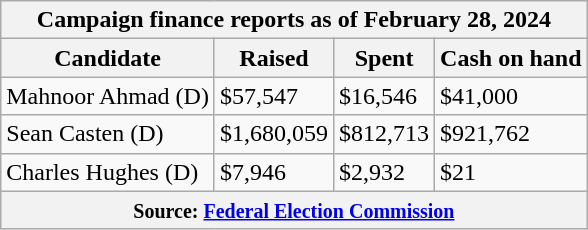<table class="wikitable sortable">
<tr>
<th colspan=4>Campaign finance reports as of February 28, 2024</th>
</tr>
<tr style="text-align:center;">
<th>Candidate</th>
<th>Raised</th>
<th>Spent</th>
<th>Cash on hand</th>
</tr>
<tr>
<td>Mahnoor Ahmad (D)</td>
<td>$57,547</td>
<td>$16,546</td>
<td>$41,000</td>
</tr>
<tr>
<td>Sean Casten (D)</td>
<td>$1,680,059</td>
<td>$812,713</td>
<td>$921,762</td>
</tr>
<tr>
<td>Charles Hughes (D)</td>
<td>$7,946</td>
<td>$2,932</td>
<td>$21</td>
</tr>
<tr>
<th colspan="4"><small>Source: <a href='#'>Federal Election Commission</a></small></th>
</tr>
</table>
